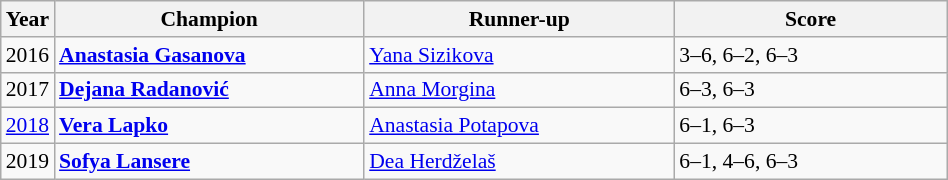<table class="wikitable" style="font-size:90%">
<tr>
<th>Year</th>
<th width="200">Champion</th>
<th width="200">Runner-up</th>
<th width="175">Score</th>
</tr>
<tr>
<td>2016</td>
<td> <strong><a href='#'>Anastasia Gasanova</a></strong></td>
<td> <a href='#'>Yana Sizikova</a></td>
<td>3–6, 6–2, 6–3</td>
</tr>
<tr>
<td>2017</td>
<td> <strong><a href='#'>Dejana Radanović</a></strong></td>
<td> <a href='#'>Anna Morgina</a></td>
<td>6–3, 6–3</td>
</tr>
<tr>
<td><a href='#'>2018</a></td>
<td> <strong><a href='#'>Vera Lapko</a></strong></td>
<td> <a href='#'>Anastasia Potapova</a></td>
<td>6–1, 6–3</td>
</tr>
<tr>
<td>2019</td>
<td> <strong><a href='#'>Sofya Lansere</a></strong></td>
<td> <a href='#'>Dea Herdželaš</a></td>
<td>6–1, 4–6, 6–3</td>
</tr>
</table>
